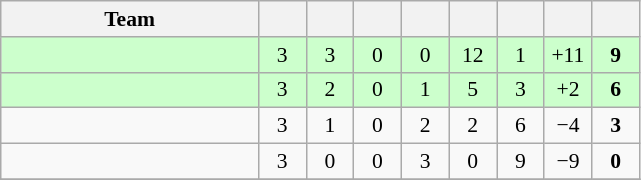<table class="wikitable" style="text-align: center; font-size: 90%;">
<tr>
<th width="165">Team</th>
<th width="25"></th>
<th width="25"></th>
<th width="25"></th>
<th width="25"></th>
<th width="25"></th>
<th width="25"></th>
<th width="25"></th>
<th width="25"></th>
</tr>
<tr style="background:#ccffcc;">
<td align=left></td>
<td>3</td>
<td>3</td>
<td>0</td>
<td>0</td>
<td>12</td>
<td>1</td>
<td>+11</td>
<td><strong>9</strong></td>
</tr>
<tr style="background:#ccffcc;">
<td align=left></td>
<td>3</td>
<td>2</td>
<td>0</td>
<td>1</td>
<td>5</td>
<td>3</td>
<td>+2</td>
<td><strong>6</strong></td>
</tr>
<tr>
<td align=left></td>
<td>3</td>
<td>1</td>
<td>0</td>
<td>2</td>
<td>2</td>
<td>6</td>
<td>−4</td>
<td><strong>3</strong></td>
</tr>
<tr>
<td align=left></td>
<td>3</td>
<td>0</td>
<td>0</td>
<td>3</td>
<td>0</td>
<td>9</td>
<td>−9</td>
<td><strong>0</strong></td>
</tr>
<tr>
</tr>
</table>
